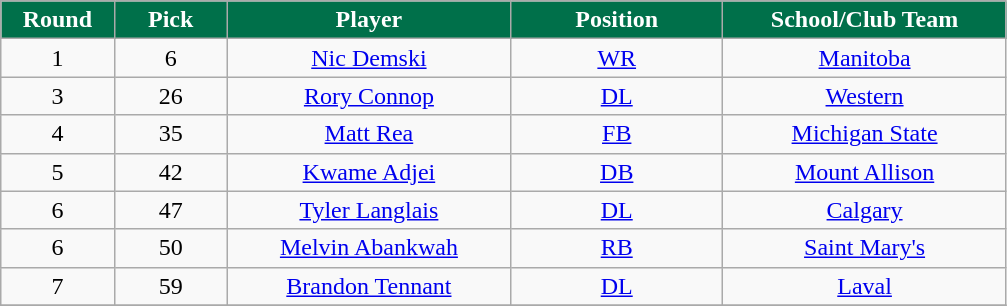<table class="wikitable sortable">
<tr>
<th style="background:#00704A;color:White;"  width="8%">Round</th>
<th style="background:#00704A;color:White;"  width="8%">Pick</th>
<th style="background:#00704A;color:White;"  width="20%">Player</th>
<th style="background:#00704A;color:White;"  width="15%">Position</th>
<th style="background:#00704A;color:White;"  width="20%">School/Club Team</th>
</tr>
<tr align="center">
<td>1</td>
<td>6</td>
<td><a href='#'>Nic Demski</a></td>
<td><a href='#'>WR</a></td>
<td><a href='#'>Manitoba</a></td>
</tr>
<tr align="center">
<td>3</td>
<td>26</td>
<td><a href='#'>Rory Connop</a></td>
<td><a href='#'>DL</a></td>
<td><a href='#'>Western</a></td>
</tr>
<tr align="center">
<td>4</td>
<td>35</td>
<td><a href='#'>Matt Rea</a></td>
<td><a href='#'>FB</a></td>
<td><a href='#'>Michigan State</a></td>
</tr>
<tr align="center">
<td>5</td>
<td>42</td>
<td><a href='#'>Kwame Adjei</a></td>
<td><a href='#'>DB</a></td>
<td><a href='#'>Mount Allison</a></td>
</tr>
<tr align="center">
<td>6</td>
<td>47</td>
<td><a href='#'>Tyler Langlais</a></td>
<td><a href='#'>DL</a></td>
<td><a href='#'>Calgary</a></td>
</tr>
<tr align="center">
<td>6</td>
<td>50</td>
<td><a href='#'>Melvin Abankwah</a></td>
<td><a href='#'>RB</a></td>
<td><a href='#'>Saint Mary's</a></td>
</tr>
<tr align="center">
<td>7</td>
<td>59</td>
<td><a href='#'>Brandon Tennant</a></td>
<td><a href='#'>DL</a></td>
<td><a href='#'>Laval</a></td>
</tr>
<tr>
</tr>
</table>
